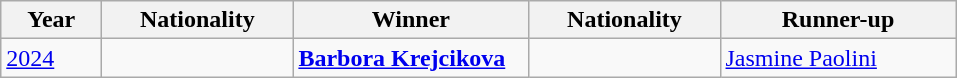<table class="wikitable">
<tr>
<th width="60">Year</th>
<th width="120">Nationality</th>
<th width="150">Winner</th>
<th width="120">Nationality</th>
<th width="150">Runner-up</th>
</tr>
<tr>
<td><a href='#'>2024</a></td>
<td></td>
<td><strong><a href='#'>Barbora Krejcikova</a></strong></td>
<td></td>
<td><a href='#'>Jasmine Paolini</a></td>
</tr>
</table>
